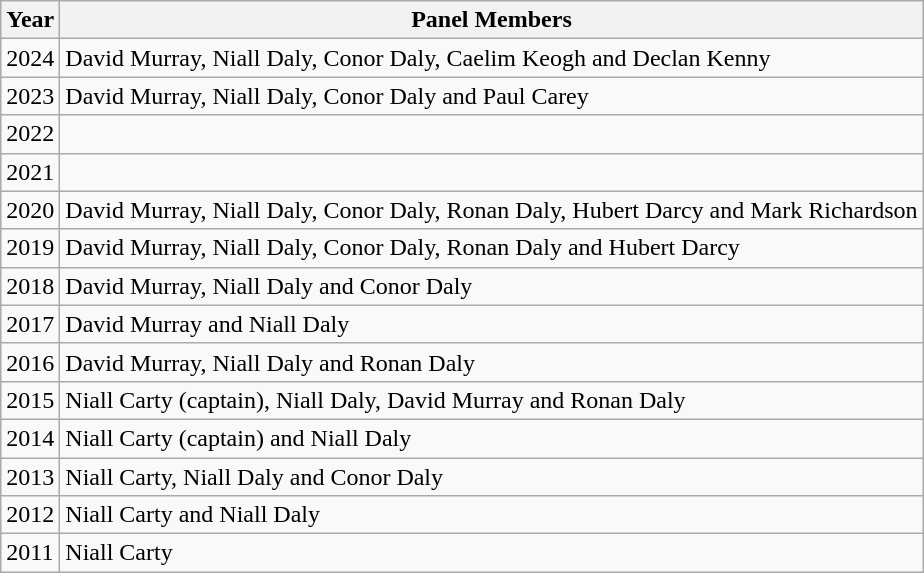<table class="wikitable">
<tr>
<th>Year</th>
<th>Panel Members</th>
</tr>
<tr>
<td>2024</td>
<td>David Murray, Niall Daly, Conor Daly, Caelim Keogh and Declan Kenny</td>
</tr>
<tr>
<td>2023</td>
<td>David Murray, Niall Daly, Conor Daly and Paul Carey</td>
</tr>
<tr>
<td>2022</td>
<td></td>
</tr>
<tr>
<td>2021</td>
<td></td>
</tr>
<tr>
<td>2020</td>
<td>David Murray, Niall Daly, Conor Daly, Ronan Daly, Hubert Darcy and Mark Richardson</td>
</tr>
<tr>
<td>2019</td>
<td>David Murray, Niall Daly, Conor Daly, Ronan Daly and Hubert Darcy</td>
</tr>
<tr>
<td>2018</td>
<td>David Murray, Niall Daly and Conor Daly</td>
</tr>
<tr>
<td>2017</td>
<td>David Murray and Niall Daly</td>
</tr>
<tr>
<td>2016</td>
<td>David Murray, Niall Daly and Ronan Daly</td>
</tr>
<tr>
<td>2015</td>
<td>Niall Carty (captain), Niall Daly, David Murray and Ronan Daly</td>
</tr>
<tr>
<td>2014</td>
<td>Niall Carty (captain) and Niall Daly</td>
</tr>
<tr>
<td>2013</td>
<td>Niall Carty, Niall Daly and Conor Daly</td>
</tr>
<tr>
<td>2012</td>
<td>Niall Carty and Niall Daly</td>
</tr>
<tr>
<td>2011</td>
<td>Niall Carty</td>
</tr>
</table>
